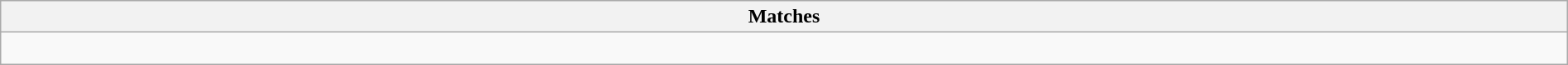<table class="wikitable collapsible collapsed" style="width:100%;">
<tr>
<th>Matches</th>
</tr>
<tr>
<td><br></td>
</tr>
</table>
